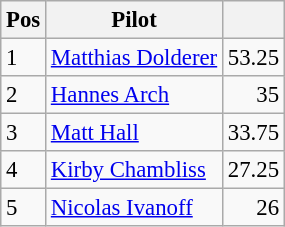<table class="wikitable" style="font-size: 95%;">
<tr>
<th>Pos</th>
<th>Pilot</th>
<th></th>
</tr>
<tr>
<td>1</td>
<td> <a href='#'>Matthias Dolderer</a></td>
<td align="right">53.25</td>
</tr>
<tr>
<td>2</td>
<td> <a href='#'>Hannes Arch</a></td>
<td align="right">35</td>
</tr>
<tr>
<td>3</td>
<td> <a href='#'>Matt Hall</a></td>
<td align="right">33.75</td>
</tr>
<tr>
<td>4</td>
<td> <a href='#'>Kirby Chambliss</a></td>
<td align="right">27.25</td>
</tr>
<tr>
<td>5</td>
<td> <a href='#'>Nicolas Ivanoff</a></td>
<td align="right">26</td>
</tr>
</table>
